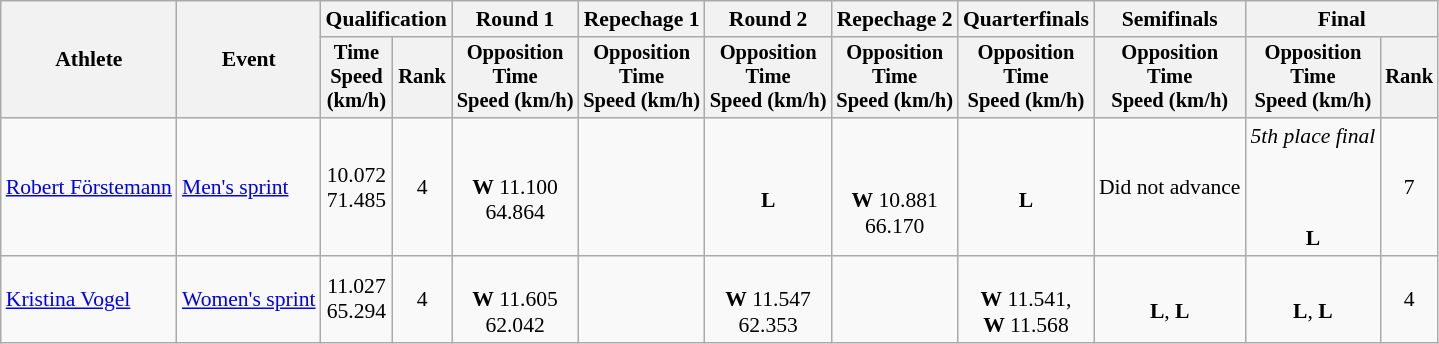<table class="wikitable" style="font-size:90%">
<tr>
<th rowspan="2">Athlete</th>
<th rowspan="2">Event</th>
<th colspan=2>Qualification</th>
<th>Round 1</th>
<th>Repechage 1</th>
<th>Round 2</th>
<th>Repechage 2</th>
<th>Quarterfinals</th>
<th>Semifinals</th>
<th colspan=2>Final</th>
</tr>
<tr style="font-size:95%">
<th>Time<br>Speed<br>(km/h)</th>
<th>Rank</th>
<th>Opposition<br>Time<br>Speed (km/h)</th>
<th>Opposition<br>Time<br>Speed (km/h)</th>
<th>Opposition<br>Time<br>Speed (km/h)</th>
<th>Opposition<br>Time<br>Speed (km/h)</th>
<th>Opposition<br>Time<br>Speed (km/h)</th>
<th>Opposition<br>Time<br>Speed (km/h)</th>
<th>Opposition<br>Time<br>Speed (km/h)</th>
<th>Rank</th>
</tr>
<tr align=center>
<td align=left><a href='#'>Robert Förstemann</a></td>
<td align=left><a href='#'>Men's sprint</a></td>
<td>10.072<br>71.485</td>
<td>4</td>
<td><br><strong>W</strong> 11.100<br>64.864</td>
<td></td>
<td><br><strong>L</strong></td>
<td><br><br><strong>W</strong> 10.881<br>66.170</td>
<td><br><strong>L</strong></td>
<td>Did not advance</td>
<td><em>5th place final</em><br><br><br><br> <strong>L</strong></td>
<td>7</td>
</tr>
<tr align=center>
<td align=left><a href='#'>Kristina Vogel</a></td>
<td align=left><a href='#'>Women's sprint</a></td>
<td>11.027<br>65.294</td>
<td>4</td>
<td><br><strong>W</strong> 11.605<br>62.042</td>
<td></td>
<td><br><strong>W</strong> 11.547<br>62.353</td>
<td></td>
<td><br><strong>W</strong> 11.541, <br><strong>W</strong> 11.568</td>
<td><br><strong>L</strong>, <strong>L</strong></td>
<td><br><strong>L</strong>, <strong>L</strong></td>
<td>4</td>
</tr>
</table>
